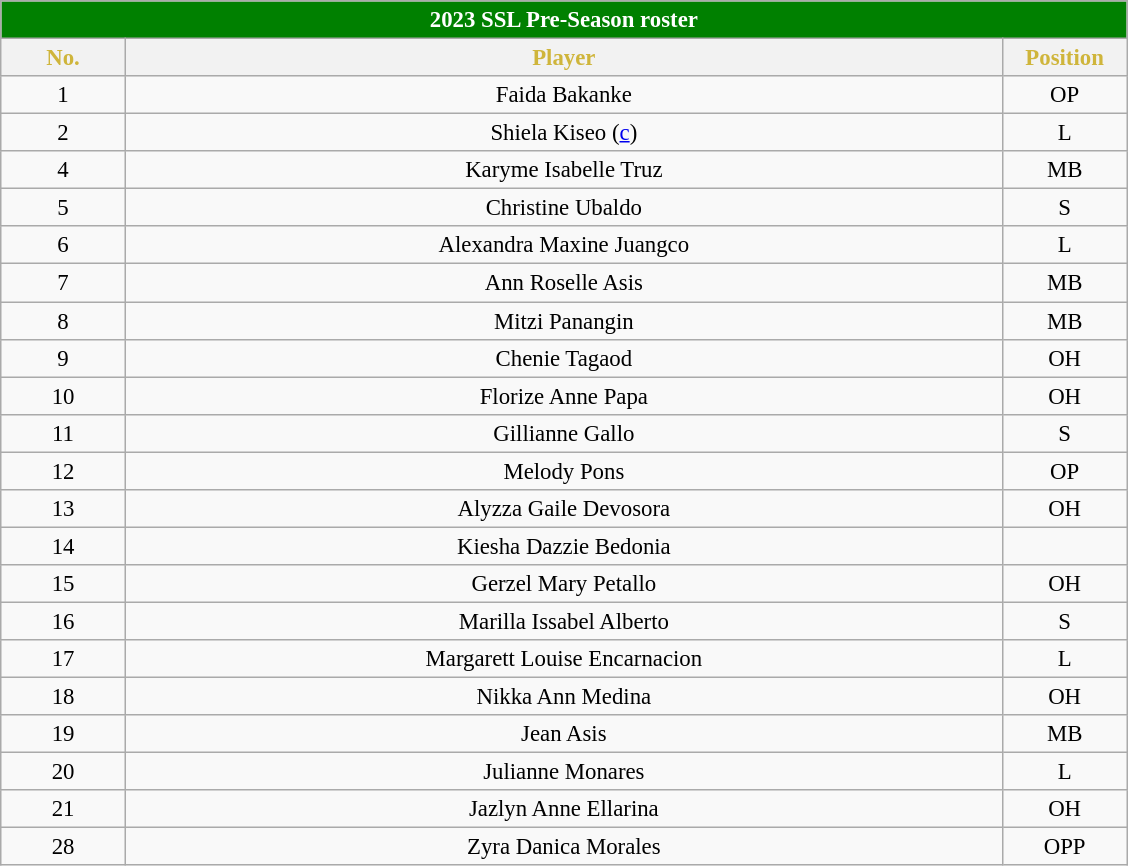<table class="wikitable sortable" style="font-size:95%; text-align:left;">
<tr>
<th colspan="7" style= "background:green; color: white; text-align: center"><strong>2023 SSL Pre-Season roster</strong></th>
</tr>
<tr style="background:#FFFFFF; color:#CFB53B">
<th style= "align=center; width:5em;">No.</th>
<th style= "align=center;width:38em;">Player</th>
<th style= "align=center; width:5em;">Position</th>
</tr>
<tr align=center>
<td>1</td>
<td>Faida Bakanke</td>
<td>OP</td>
</tr>
<tr align=center>
<td>2</td>
<td>Shiela Kiseo (<a href='#'>c</a>)</td>
<td>L</td>
</tr>
<tr align=center>
<td>4</td>
<td>Karyme Isabelle Truz</td>
<td>MB</td>
</tr>
<tr align=center>
<td>5</td>
<td>Christine Ubaldo</td>
<td>S</td>
</tr>
<tr align=center>
<td>6</td>
<td>Alexandra Maxine Juangco</td>
<td>L</td>
</tr>
<tr align=center>
<td>7</td>
<td>Ann Roselle Asis</td>
<td>MB</td>
</tr>
<tr align=center>
<td>8</td>
<td>Mitzi Panangin</td>
<td>MB</td>
</tr>
<tr align=center>
<td>9</td>
<td>Chenie Tagaod</td>
<td>OH</td>
</tr>
<tr align=center>
<td>10</td>
<td>Florize Anne Papa</td>
<td>OH</td>
</tr>
<tr align=center>
<td>11</td>
<td>Gillianne Gallo</td>
<td>S</td>
</tr>
<tr align=center>
<td>12</td>
<td>Melody Pons</td>
<td>OP</td>
</tr>
<tr align=center>
<td>13</td>
<td>Alyzza Gaile Devosora</td>
<td>OH</td>
</tr>
<tr align=center>
<td>14</td>
<td>Kiesha Dazzie Bedonia</td>
<td></td>
</tr>
<tr align=center>
<td>15</td>
<td>Gerzel Mary Petallo</td>
<td>OH</td>
</tr>
<tr align=center>
<td>16</td>
<td>Marilla Issabel Alberto</td>
<td>S</td>
</tr>
<tr align=center>
<td>17</td>
<td>Margarett Louise Encarnacion</td>
<td>L</td>
</tr>
<tr align=center>
<td>18</td>
<td>Nikka Ann Medina</td>
<td>OH</td>
</tr>
<tr align=center>
<td>19</td>
<td>Jean Asis</td>
<td>MB</td>
</tr>
<tr align=center>
<td>20</td>
<td>Julianne Monares</td>
<td>L</td>
</tr>
<tr align=center>
<td>21</td>
<td>Jazlyn Anne Ellarina</td>
<td>OH</td>
</tr>
<tr align=center>
<td>28</td>
<td>Zyra Danica Morales</td>
<td>OPP</td>
</tr>
</table>
